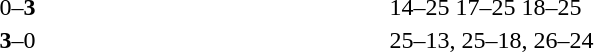<table>
<tr>
<th width=200></th>
<th width=80></th>
<th width=200></th>
<th width=220></th>
</tr>
<tr>
<td align=right></td>
<td align=center>0–<strong>3</strong></td>
<td><strong></strong></td>
<td>14–25 17–25 18–25</td>
</tr>
<tr>
<td align=right><strong></strong></td>
<td align=center><strong>3</strong>–0</td>
<td></td>
<td>25–13, 25–18, 26–24</td>
</tr>
</table>
